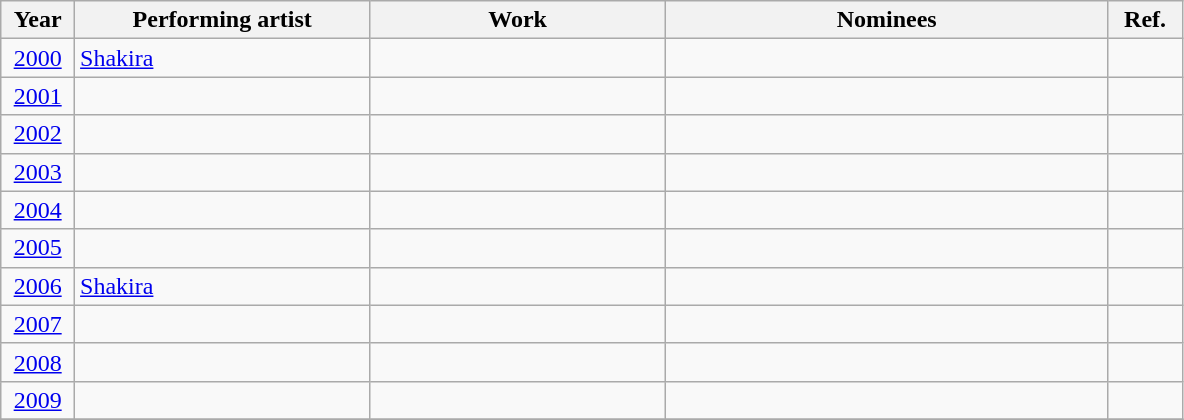<table class="wikitable plainrowheaders sortable">
<tr>
<th scope="col" width="5%">Year</th>
<th scope="col" width="20%">Performing artist</th>
<th scope="col" width="20%">Work</th>
<th scope="col" class="unsortable" width="30%">Nominees</th>
<th scope="col" class="unsortable" width="5%">Ref.</th>
</tr>
<tr>
<td style="text-align:center;"><a href='#'>2000</a></td>
<td><a href='#'>Shakira</a></td>
<td></td>
<td></td>
<td style="text-align:center;"></td>
</tr>
<tr>
<td style="text-align:center;"><a href='#'>2001</a></td>
<td></td>
<td></td>
<td></td>
<td style="text-align:center;"></td>
</tr>
<tr>
<td style="text-align:center;"><a href='#'>2002</a></td>
<td></td>
<td></td>
<td></td>
<td style="text-align:center;"></td>
</tr>
<tr>
<td style="text-align:center;"><a href='#'>2003</a></td>
<td></td>
<td></td>
<td></td>
<td style="text-align:center;"></td>
</tr>
<tr>
<td style="text-align:center;"><a href='#'>2004</a></td>
<td></td>
<td></td>
<td></td>
<td style="text-align:center;"></td>
</tr>
<tr>
<td style="text-align:center;"><a href='#'>2005</a></td>
<td></td>
<td></td>
<td></td>
<td style="text-align:center;"></td>
</tr>
<tr>
<td style="text-align:center;"><a href='#'>2006</a></td>
<td><a href='#'>Shakira</a></td>
<td></td>
<td></td>
<td style="text-align:center;"></td>
</tr>
<tr>
<td style="text-align:center;"><a href='#'>2007</a></td>
<td></td>
<td></td>
<td></td>
<td style="text-align:center;"></td>
</tr>
<tr>
<td style="text-align:center;"><a href='#'>2008</a></td>
<td></td>
<td></td>
<td></td>
<td style="text-align:center;"></td>
</tr>
<tr>
<td style="text-align:center;"><a href='#'>2009</a></td>
<td></td>
<td></td>
<td></td>
<td style="text-align:center;"></td>
</tr>
<tr>
</tr>
</table>
